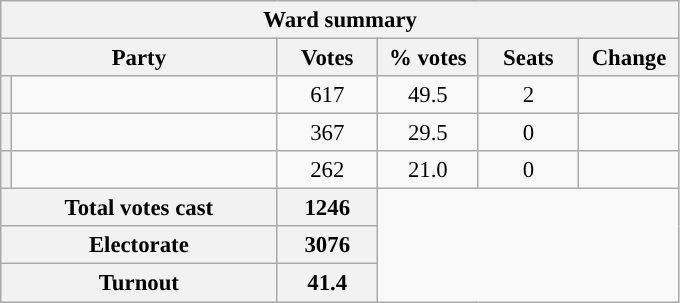<table class="wikitable" style="font-size: 95%;">
<tr style="background-color:#E9E9E9">
<th colspan="6">Ward summary</th>
</tr>
<tr style="background-color:#E9E9E9">
<th colspan="2">Party</th>
<th style="width: 60px">Votes</th>
<th style="width: 60px">% votes</th>
<th style="width: 60px">Seats</th>
<th style="width: 60px">Change</th>
</tr>
<tr>
<th style="background-color: "></th>
<td style="width: 170px"><a href='#'></a></td>
<td align="center">617</td>
<td align="center">49.5</td>
<td align="center">2</td>
<td align="center"></td>
</tr>
<tr>
<th style="background-color: "></th>
<td style="width: 170px"><a href='#'></a></td>
<td align="center">367</td>
<td align="center">29.5</td>
<td align="center">0</td>
<td align="center"></td>
</tr>
<tr>
<th style="background-color: "></th>
<td style="width: 170px"><a href='#'></a></td>
<td align="center">262</td>
<td align="center">21.0</td>
<td align="center">0</td>
<td align="center"></td>
</tr>
<tr style="background-color:#E9E9E9">
<th colspan="2">Total votes cast</th>
<th style="width: 60px">1246</th>
</tr>
<tr style="background-color:#E9E9E9">
<th colspan="2">Electorate</th>
<th style="width: 60px">3076</th>
</tr>
<tr style="background-color:#E9E9E9">
<th colspan="2">Turnout</th>
<th style="width: 60px">41.4</th>
</tr>
</table>
